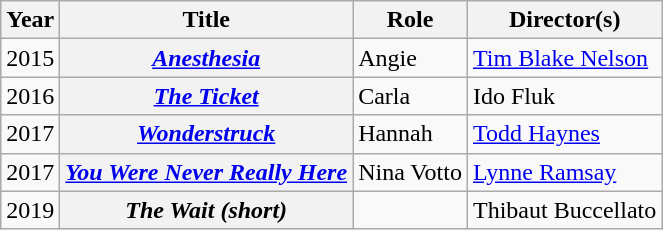<table class="wikitable plainrowheaders">
<tr>
<th scope="col">Year</th>
<th scope="col">Title</th>
<th scope="col">Role</th>
<th scope="col">Director(s)</th>
</tr>
<tr>
<td>2015</td>
<th scope="row"><em><a href='#'>Anesthesia</a></em></th>
<td>Angie</td>
<td><a href='#'>Tim Blake Nelson</a></td>
</tr>
<tr>
<td>2016</td>
<th scope="row"><em><a href='#'>The Ticket</a></em></th>
<td>Carla</td>
<td>Ido Fluk</td>
</tr>
<tr>
<td>2017</td>
<th scope="row"><em><a href='#'>Wonderstruck</a></em></th>
<td>Hannah</td>
<td><a href='#'>Todd Haynes</a></td>
</tr>
<tr>
<td>2017</td>
<th scope="row"><em><a href='#'>You Were Never Really Here</a></em></th>
<td>Nina Votto</td>
<td><a href='#'>Lynne Ramsay</a></td>
</tr>
<tr>
<td>2019</td>
<th scope="row"><em>The Wait (short)</em></th>
<td></td>
<td>Thibaut Buccellato</td>
</tr>
</table>
